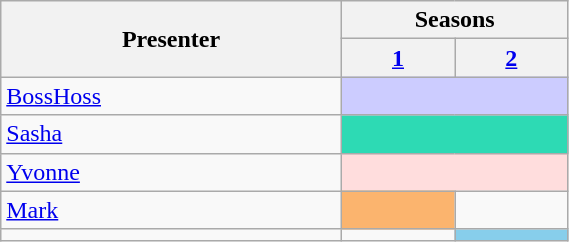<table class="wikitable" width="30%">
<tr>
<th rowspan="2" width="135">Presenter</th>
<th colspan="2">Seasons</th>
</tr>
<tr>
<th width="40"><a href='#'>1</a></th>
<th width="40"><a href='#'>2</a></th>
</tr>
<tr>
<td><a href='#'>BossHoss</a></td>
<td colspan="2" style="background:#ccf"></td>
</tr>
<tr>
<td><a href='#'>Sasha</a></td>
<td colspan="2" style="background:#2ddab4"></td>
</tr>
<tr>
<td><a href='#'>Yvonne</a></td>
<td colspan="2" style="background:#ffdddd"></td>
</tr>
<tr>
<td><a href='#'>Mark</a></td>
<td style="background:#fbb46e"></td>
<td></td>
</tr>
<tr>
<td></td>
<td></td>
<td style="background:#87ceeb"></td>
</tr>
</table>
